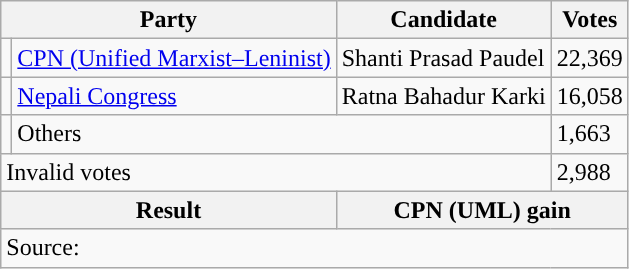<table class="wikitable">
<tr>
<th colspan="2">Party</th>
<th>Candidate</th>
<th>Votes</th>
</tr>
<tr>
<td style="background-color:"></td>
<td><a href='#'>CPN (Unified Marxist–Leninist)</a></td>
<td>Shanti Prasad Paudel</td>
<td>22,369</td>
</tr>
<tr>
<td style="background-color:"></td>
<td><a href='#'>Nepali Congress</a></td>
<td>Ratna Bahadur Karki</td>
<td>16,058</td>
</tr>
<tr>
<td></td>
<td colspan="2">Others</td>
<td>1,663</td>
</tr>
<tr>
<td colspan="3">Invalid votes</td>
<td>2,988</td>
</tr>
<tr>
<th colspan="2">Result</th>
<th colspan="2">CPN (UML) gain</th>
</tr>
<tr>
<td colspan="4">Source: </td>
</tr>
</table>
